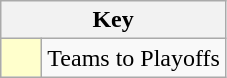<table class="wikitable" style="text-align: center;">
<tr>
<th colspan=2>Key</th>
</tr>
<tr>
<td style="background:#ffffcc; width:20px;"></td>
<td align=left>Teams to Playoffs</td>
</tr>
</table>
